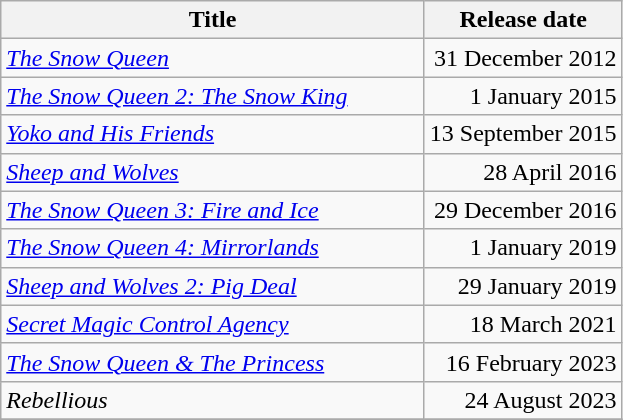<table class="wikitable sortable" style="text-align: right;">
<tr>
<th width="275">Title</th>
<th>Release date</th>
</tr>
<tr>
<td align="left"><em><a href='#'>The Snow Queen</a></em></td>
<td>31 December 2012</td>
</tr>
<tr>
<td align="left"><em><a href='#'>The Snow Queen 2: The Snow King</a></em></td>
<td>1 January 2015</td>
</tr>
<tr>
<td align="left"><em><a href='#'>Yoko and His Friends</a></em></td>
<td>13 September 2015</td>
</tr>
<tr>
<td align="left"><em><a href='#'>Sheep and Wolves</a></em></td>
<td>28 April 2016</td>
</tr>
<tr>
<td align="left"><em><a href='#'>The Snow Queen 3: Fire and Ice</a></em></td>
<td>29 December 2016</td>
</tr>
<tr>
<td align="left"><em><a href='#'>The Snow Queen 4: Mirrorlands</a></em></td>
<td>1 January 2019</td>
</tr>
<tr>
<td align="left"><em><a href='#'>Sheep and Wolves 2: Pig Deal</a></em></td>
<td>29 January 2019</td>
</tr>
<tr>
<td align="left"><em><a href='#'>Secret Magic Control Agency</a></em></td>
<td>18 March 2021</td>
</tr>
<tr>
<td align="left"><em><a href='#'>The Snow Queen & The Princess</a></em></td>
<td>16 February 2023</td>
</tr>
<tr>
<td align="left"><em>Rebellious</em></td>
<td>24 August 2023 </td>
</tr>
<tr>
</tr>
</table>
